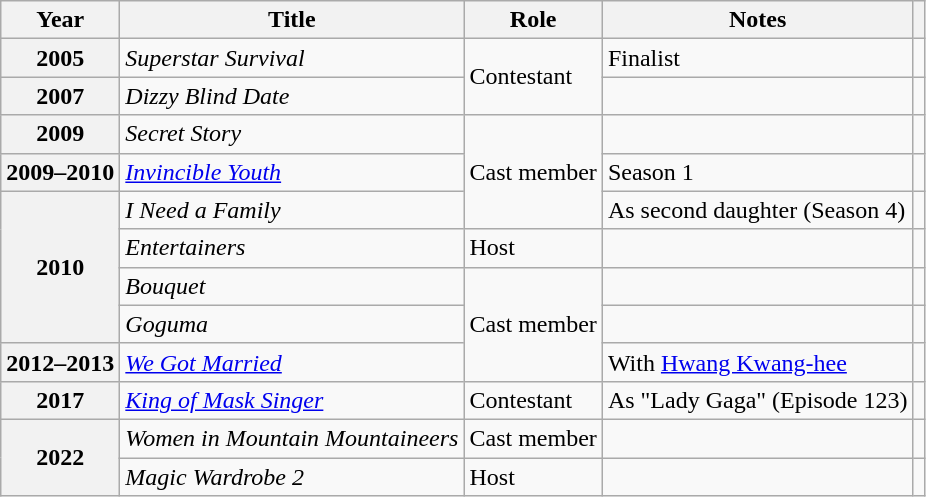<table class="wikitable plainrowheaders sortable">
<tr>
<th scope="col">Year</th>
<th scope="col">Title</th>
<th scope="col">Role</th>
<th scope="col">Notes</th>
<th scope="col" class="unsortable"></th>
</tr>
<tr>
<th scope="row">2005</th>
<td><em>Superstar Survival</em></td>
<td rowspan="2">Contestant</td>
<td>Finalist</td>
<td style="text-align:center"></td>
</tr>
<tr>
<th scope="row">2007</th>
<td><em>Dizzy Blind Date</em></td>
<td></td>
<td style="text-align:center"></td>
</tr>
<tr>
<th scope="row">2009</th>
<td><em>Secret Story</em></td>
<td rowspan="3">Cast member</td>
<td></td>
<td style="text-align:center"></td>
</tr>
<tr>
<th scope="row">2009–2010</th>
<td><em><a href='#'>Invincible Youth</a></em></td>
<td>Season 1</td>
<td style="text-align:center"></td>
</tr>
<tr>
<th scope="row" rowspan="4">2010</th>
<td><em>I Need a Family</em></td>
<td>As second daughter (Season 4)</td>
<td style="text-align:center"></td>
</tr>
<tr>
<td><em>Entertainers</em></td>
<td>Host</td>
<td></td>
<td style="text-align:center"></td>
</tr>
<tr>
<td><em>Bouquet</em></td>
<td rowspan="3">Cast member</td>
<td></td>
<td style="text-align:center"></td>
</tr>
<tr>
<td><em>Goguma</em></td>
<td></td>
<td style="text-align:center"></td>
</tr>
<tr>
<th scope="row">2012–2013</th>
<td><em><a href='#'>We Got Married</a></em></td>
<td>With <a href='#'>Hwang Kwang-hee</a></td>
<td style="text-align:center"></td>
</tr>
<tr>
<th scope="row">2017</th>
<td><em><a href='#'>King of Mask Singer</a></em></td>
<td>Contestant</td>
<td>As "Lady Gaga" (Episode 123)</td>
<td style="text-align:center"></td>
</tr>
<tr>
<th scope="row" rowspan="2">2022</th>
<td><em>Women in Mountain Mountaineers</em></td>
<td>Cast member</td>
<td></td>
<td style="text-align:center"></td>
</tr>
<tr>
<td><em>Magic Wardrobe 2</em></td>
<td>Host</td>
<td></td>
<td style="text-align:center"></td>
</tr>
</table>
